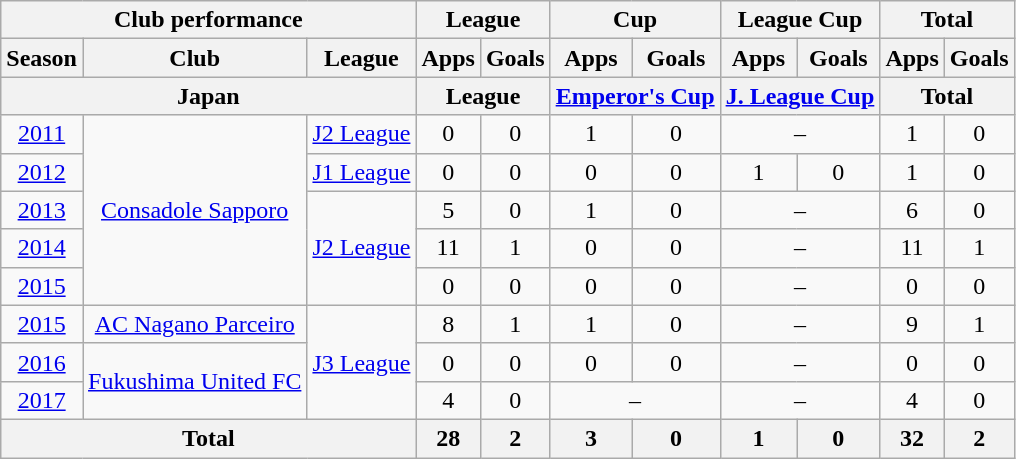<table class="wikitable" style="text-align:center;">
<tr>
<th colspan=3>Club performance</th>
<th colspan=2>League</th>
<th colspan=2>Cup</th>
<th colspan=2>League Cup</th>
<th colspan=2>Total</th>
</tr>
<tr>
<th>Season</th>
<th>Club</th>
<th>League</th>
<th>Apps</th>
<th>Goals</th>
<th>Apps</th>
<th>Goals</th>
<th>Apps</th>
<th>Goals</th>
<th>Apps</th>
<th>Goals</th>
</tr>
<tr>
<th colspan=3>Japan</th>
<th colspan=2>League</th>
<th colspan=2><a href='#'>Emperor's Cup</a></th>
<th colspan=2><a href='#'>J. League Cup</a></th>
<th colspan=2>Total</th>
</tr>
<tr>
<td><a href='#'>2011</a></td>
<td rowspan="5"><a href='#'>Consadole Sapporo</a></td>
<td><a href='#'>J2 League</a></td>
<td>0</td>
<td>0</td>
<td>1</td>
<td>0</td>
<td colspan="2">–</td>
<td>1</td>
<td>0</td>
</tr>
<tr>
<td><a href='#'>2012</a></td>
<td><a href='#'>J1 League</a></td>
<td>0</td>
<td>0</td>
<td>0</td>
<td>0</td>
<td>1</td>
<td>0</td>
<td>1</td>
<td>0</td>
</tr>
<tr>
<td><a href='#'>2013</a></td>
<td rowspan="3"><a href='#'>J2 League</a></td>
<td>5</td>
<td>0</td>
<td>1</td>
<td>0</td>
<td colspan="2">–</td>
<td>6</td>
<td>0</td>
</tr>
<tr>
<td><a href='#'>2014</a></td>
<td>11</td>
<td>1</td>
<td>0</td>
<td>0</td>
<td colspan="2">–</td>
<td>11</td>
<td>1</td>
</tr>
<tr>
<td><a href='#'>2015</a></td>
<td>0</td>
<td>0</td>
<td>0</td>
<td>0</td>
<td colspan="2">–</td>
<td>0</td>
<td>0</td>
</tr>
<tr>
<td><a href='#'>2015</a></td>
<td><a href='#'>AC Nagano Parceiro</a></td>
<td rowspan="3"><a href='#'>J3 League</a></td>
<td>8</td>
<td>1</td>
<td>1</td>
<td>0</td>
<td colspan="2">–</td>
<td>9</td>
<td>1</td>
</tr>
<tr>
<td><a href='#'>2016</a></td>
<td rowspan="2"><a href='#'>Fukushima United FC</a></td>
<td>0</td>
<td>0</td>
<td>0</td>
<td>0</td>
<td colspan="2">–</td>
<td>0</td>
<td>0</td>
</tr>
<tr>
<td><a href='#'>2017</a></td>
<td>4</td>
<td>0</td>
<td colspan="2">–</td>
<td colspan="2">–</td>
<td>4</td>
<td>0</td>
</tr>
<tr>
<th colspan=3>Total</th>
<th>28</th>
<th>2</th>
<th>3</th>
<th>0</th>
<th>1</th>
<th>0</th>
<th>32</th>
<th>2</th>
</tr>
</table>
